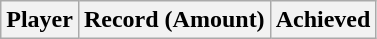<table class="wikitable">
<tr>
<th>Player</th>
<th>Record (Amount)</th>
<th>Achieved</th>
</tr>
</table>
